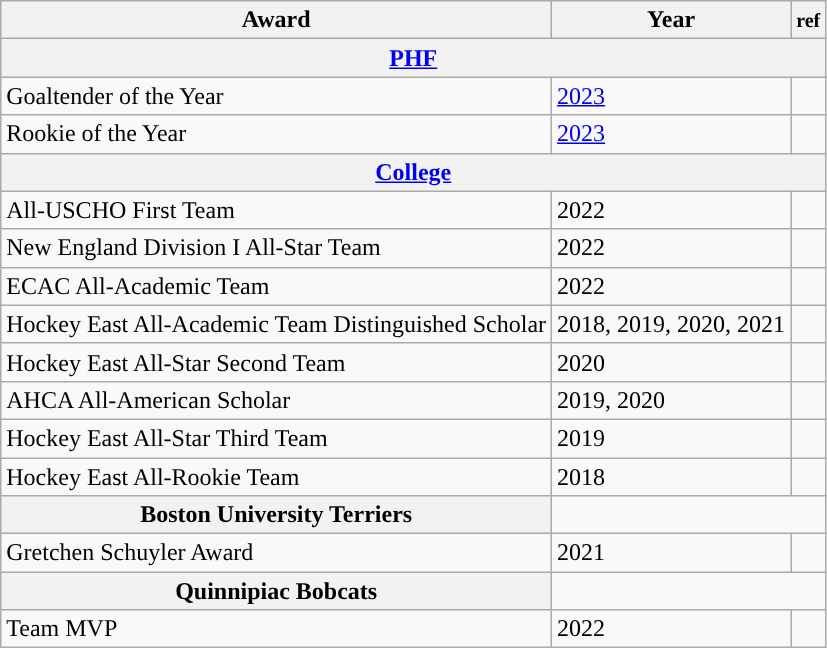<table class="wikitable">
<tr>
<th scope="col">Award</th>
<th scope="col">Year</th>
<th scope="col"><small>ref</small></th>
</tr>
<tr>
<th colspan="3"><a href='#'>PHF</a></th>
</tr>
<tr>
<td>Goaltender of the Year</td>
<td><a href='#'>2023</a></td>
<td align="center"></td>
</tr>
<tr>
<td>Rookie of the Year</td>
<td><a href='#'>2023</a></td>
<td></td>
</tr>
<tr>
<th colspan="3"><a href='#'>College</a></th>
</tr>
<tr>
<td>All-USCHO First Team</td>
<td>2022</td>
<td align="center"></td>
</tr>
<tr>
<td>New England Division I All-Star Team</td>
<td>2022</td>
<td align="center"></td>
</tr>
<tr>
<td>ECAC All-Academic Team</td>
<td>2022</td>
<td align=center></td>
</tr>
<tr>
<td>Hockey East All-Academic Team Distinguished Scholar</td>
<td>2018, 2019, 2020, 2021</td>
<td align=center></td>
</tr>
<tr>
<td>Hockey East All-Star Second Team</td>
<td>2020</td>
<td align="center"></td>
</tr>
<tr>
<td>AHCA All-American Scholar</td>
<td>2019, 2020</td>
<td align="center"></td>
</tr>
<tr>
<td>Hockey East All-Star Third Team</td>
<td>2019</td>
<td align="center"></td>
</tr>
<tr>
<td>Hockey East All-Rookie Team</td>
<td>2018</td>
<td align="center"></td>
</tr>
<tr>
<th>Boston University Terriers</th>
</tr>
<tr>
<td>Gretchen Schuyler Award</td>
<td>2021</td>
<td align=center></td>
</tr>
<tr>
<th>Quinnipiac Bobcats</th>
</tr>
<tr>
<td>Team MVP</td>
<td>2022</td>
<td align=center></td>
</tr>
</table>
